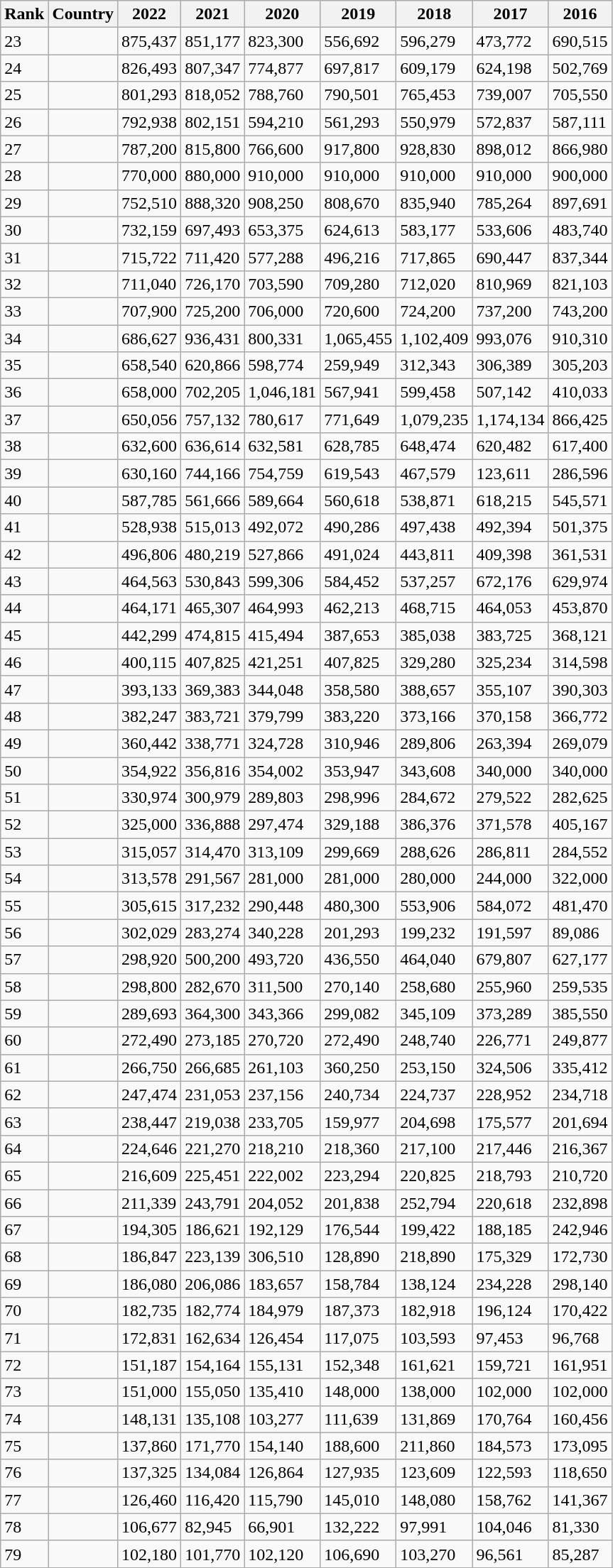<table class="wikitable sortable">
<tr>
<th>Rank</th>
<th>Country</th>
<th>2022</th>
<th>2021</th>
<th>2020</th>
<th>2019</th>
<th>2018</th>
<th>2017</th>
<th>2016</th>
</tr>
<tr>
<td>23</td>
<td></td>
<td align="left">875,437</td>
<td align="left">851,177</td>
<td align="left">823,300</td>
<td align="left">556,692</td>
<td align="left">596,279</td>
<td align="left">473,772</td>
<td align="left">690,515</td>
</tr>
<tr>
<td>24</td>
<td></td>
<td align="left">826,493</td>
<td align="left">807,347</td>
<td align="left">774,877</td>
<td align="left">697,817</td>
<td align="left">609,179</td>
<td align="left">624,198</td>
<td align="left">502,769</td>
</tr>
<tr>
<td>25</td>
<td></td>
<td align="left">801,293</td>
<td align="left">818,052</td>
<td align="left">788,760</td>
<td align="left">790,501</td>
<td align="left">765,453</td>
<td align="left">739,007</td>
<td align="left">705,550</td>
</tr>
<tr>
<td>26</td>
<td></td>
<td align="left">792,938</td>
<td align="left">802,151</td>
<td align="left">594,210</td>
<td align="left">561,293</td>
<td align="left">550,979</td>
<td align="left">572,837</td>
<td align="left">587,111</td>
</tr>
<tr>
<td>27</td>
<td></td>
<td align="left">787,200</td>
<td align="left">815,800</td>
<td align="left">766,600</td>
<td align="left">917,800</td>
<td align="left">928,830</td>
<td align="left">898,012</td>
<td align="left">866,980</td>
</tr>
<tr>
<td>28</td>
<td></td>
<td align="left">770,000</td>
<td align="left">880,000</td>
<td align="left">910,000</td>
<td align="left">910,000</td>
<td align="left">910,000</td>
<td align="left">910,000</td>
<td align="left">900,000</td>
</tr>
<tr>
<td>29</td>
<td></td>
<td align="left">752,510</td>
<td align="left">888,320</td>
<td align="left">908,250</td>
<td align="left">808,670</td>
<td align="left">835,940</td>
<td align="left">785,264</td>
<td align="left">897,691</td>
</tr>
<tr>
<td>30</td>
<td></td>
<td align="left">732,159</td>
<td align="left">697,493</td>
<td align="left">653,375</td>
<td align="left">624,613</td>
<td align="left">583,177</td>
<td align="left">533,606</td>
<td align="left">483,740</td>
</tr>
<tr>
<td>31</td>
<td></td>
<td align="left">715,722</td>
<td align="left">711,420</td>
<td align="left">577,288</td>
<td align="left">496,216</td>
<td align="left">717,865</td>
<td align="left">690,447</td>
<td align="left">837,344</td>
</tr>
<tr>
<td>32</td>
<td></td>
<td align="left">711,040</td>
<td align="left">726,170</td>
<td align="left">703,590</td>
<td align="left">709,280</td>
<td align="left">712,020</td>
<td align="left">810,969</td>
<td align="left">821,103</td>
</tr>
<tr>
<td>33</td>
<td></td>
<td align="left">707,900</td>
<td align="left">725,200</td>
<td align="left">706,000</td>
<td align="left">720,600</td>
<td align="left">724,200</td>
<td align="left">737,200</td>
<td align="left">743,200</td>
</tr>
<tr>
<td>34</td>
<td></td>
<td align="left">686,627</td>
<td align="left">936,431</td>
<td align="left">800,331</td>
<td align="left">1,065,455</td>
<td align="left">1,102,409</td>
<td align="left">993,076</td>
<td align="left">910,310</td>
</tr>
<tr>
<td>35</td>
<td></td>
<td align="left">658,540</td>
<td align="left">620,866</td>
<td align="left">598,774</td>
<td align="left">259,949</td>
<td align="left">312,343</td>
<td align="left">306,389</td>
<td align="left">305,203</td>
</tr>
<tr>
<td>36</td>
<td></td>
<td align="left">658,000</td>
<td align="left">702,205</td>
<td align="left">1,046,181</td>
<td align="left">567,941</td>
<td align="left">599,458</td>
<td align="left">507,142</td>
<td align="left">410,033</td>
</tr>
<tr>
<td>37</td>
<td></td>
<td align="left">650,056</td>
<td align="left">757,132</td>
<td align="left">780,617</td>
<td align="left">771,649</td>
<td align="left">1,079,235</td>
<td align="left">1,174,134</td>
<td align="left">866,425</td>
</tr>
<tr>
<td>38</td>
<td></td>
<td align="left">632,600</td>
<td align="left">636,614</td>
<td align="left">632,581</td>
<td align="left">628,785</td>
<td align="left">648,474</td>
<td align="left">620,482</td>
<td align="left">617,400</td>
</tr>
<tr>
<td>39</td>
<td></td>
<td align="left">630,160</td>
<td align="left">744,166</td>
<td align="left">754,759</td>
<td align="left">619,543</td>
<td align="left">467,579</td>
<td align="left">123,611</td>
<td align="left">286,596</td>
</tr>
<tr>
<td>40</td>
<td></td>
<td align="left">587,785</td>
<td align="left">561,666</td>
<td align="left">589,664</td>
<td align="left">560,618</td>
<td align="left">538,871</td>
<td align="left">618,215</td>
<td align="left">545,571</td>
</tr>
<tr>
<td>41</td>
<td></td>
<td align="left">528,938</td>
<td align="left">515,013</td>
<td align="left">492,072</td>
<td align="left">490,286</td>
<td align="left">497,438</td>
<td align="left">492,394</td>
<td align="left">501,375</td>
</tr>
<tr>
<td>42</td>
<td></td>
<td align="left">496,806</td>
<td align="left">480,219</td>
<td align="left">527,866</td>
<td align="left">491,024</td>
<td align="left">443,811</td>
<td align="left">409,398</td>
<td align="left">361,531</td>
</tr>
<tr>
<td>43</td>
<td></td>
<td align="left">464,563</td>
<td align="left">530,843</td>
<td align="left">599,306</td>
<td align="left">584,452</td>
<td align="left">537,257</td>
<td align="left">672,176</td>
<td align="left">629,974</td>
</tr>
<tr>
<td>44</td>
<td></td>
<td align="left">464,171</td>
<td align="left">465,307</td>
<td align="left">464,993</td>
<td align="left">462,213</td>
<td align="left">468,715</td>
<td align="left">464,053</td>
<td align="left">453,870</td>
</tr>
<tr>
<td>45</td>
<td></td>
<td align="left">442,299</td>
<td align="left">474,815</td>
<td align="left">415,494</td>
<td align="left">387,653</td>
<td align="left">385,038</td>
<td align="left">383,725</td>
<td align="left">368,121</td>
</tr>
<tr>
<td>46</td>
<td></td>
<td align="left">400,115</td>
<td align="left">407,825</td>
<td align="left">421,251</td>
<td align="left">407,825</td>
<td align="left">329,280</td>
<td align="left">325,234</td>
<td align="left">314,598</td>
</tr>
<tr>
<td>47</td>
<td></td>
<td align="left">393,133</td>
<td align="left">369,383</td>
<td align="left">344,048</td>
<td align="left">358,580</td>
<td align="left">388,657</td>
<td align="left">355,107</td>
<td align="left">390,303</td>
</tr>
<tr>
<td>48</td>
<td></td>
<td align="left">382,247</td>
<td align="left">383,721</td>
<td align="left">379,799</td>
<td align="left">383,220</td>
<td align="left">373,166</td>
<td align="left">370,158</td>
<td align="left">366,772</td>
</tr>
<tr>
<td>49</td>
<td></td>
<td align="left">360,442</td>
<td align="left">338,771</td>
<td align="left">324,728</td>
<td align="left">310,946</td>
<td align="left">289,806</td>
<td align="left">263,394</td>
<td align="left">269,079</td>
</tr>
<tr>
<td>50</td>
<td></td>
<td align="left">354,922</td>
<td align="left">356,816</td>
<td align="left">354,002</td>
<td align="left">353,947</td>
<td align="left">343,608</td>
<td align="left">340,000</td>
<td align="left">340,000</td>
</tr>
<tr>
<td>51</td>
<td></td>
<td align="left">330,974</td>
<td align="left">300,979</td>
<td align="left">289,803</td>
<td align="left">298,996</td>
<td align="left">284,672</td>
<td align="left">279,522</td>
<td align="left">282,625</td>
</tr>
<tr>
<td>52</td>
<td></td>
<td align="left">325,000</td>
<td align="left">336,888</td>
<td align="left">297,474</td>
<td align="left">329,188</td>
<td align="left">386,376</td>
<td align="left">371,578</td>
<td align="left">405,167</td>
</tr>
<tr>
<td>53</td>
<td></td>
<td align="left">315,057</td>
<td align="left">314,470</td>
<td align="left">313,109</td>
<td align="left">299,669</td>
<td align="left">288,626</td>
<td align="left">286,811</td>
<td align="left">284,552</td>
</tr>
<tr>
<td>54</td>
<td></td>
<td align="left">313,578</td>
<td align="left">291,567</td>
<td align="left">281,000</td>
<td align="left">281,000</td>
<td align="left">280,000</td>
<td align="left">244,000</td>
<td align="left">322,000</td>
</tr>
<tr>
<td>55</td>
<td></td>
<td align="left">305,615</td>
<td align="left">317,232</td>
<td align="left">290,448</td>
<td align="left">480,300</td>
<td align="left">553,906</td>
<td align="left">584,072</td>
<td align="left">481,470</td>
</tr>
<tr>
<td>56</td>
<td></td>
<td align="left">302,029</td>
<td align="left">283,274</td>
<td align="left">340,228</td>
<td align="left">201,293</td>
<td align="left">199,232</td>
<td align="left">191,597</td>
<td align="left">89,086</td>
</tr>
<tr>
<td>57</td>
<td></td>
<td align="left">298,920</td>
<td align="left">500,200</td>
<td align="left">493,720</td>
<td align="left">436,550</td>
<td align="left">464,040</td>
<td align="left">679,807</td>
<td align="left">627,177</td>
</tr>
<tr>
<td>58</td>
<td></td>
<td align="left">298,800</td>
<td align="left">282,670</td>
<td align="left">311,500</td>
<td align="left">270,140</td>
<td align="left">258,680</td>
<td align="left">255,960</td>
<td align="left">259,535</td>
</tr>
<tr>
<td>59</td>
<td></td>
<td align="left">289,693</td>
<td align="left">364,300</td>
<td align="left">343,366</td>
<td align="left">299,082</td>
<td align="left">345,109</td>
<td align="left">373,289</td>
<td align="left">385,550</td>
</tr>
<tr>
<td>60</td>
<td></td>
<td align="left">272,490</td>
<td align="left">273,185</td>
<td align="left">270,720</td>
<td align="left">272,490</td>
<td align="left">248,740</td>
<td align="left">226,771</td>
<td align="left">249,877</td>
</tr>
<tr>
<td>61</td>
<td></td>
<td align="left">266,750</td>
<td align="left">266,685</td>
<td align="left">261,103</td>
<td align="left">360,250</td>
<td align="left">253,150</td>
<td align="left">324,506</td>
<td align="left">335,412</td>
</tr>
<tr>
<td>62</td>
<td></td>
<td align="left">247,474</td>
<td align="left">231,053</td>
<td align="left">237,156</td>
<td align="left">240,734</td>
<td align="left">224,737</td>
<td align="left">228,952</td>
<td align="left">234,718</td>
</tr>
<tr>
<td>63</td>
<td></td>
<td align="left">238,447</td>
<td align="left">219,038</td>
<td align="left">233,705</td>
<td align="left">159,977</td>
<td align="left">204,698</td>
<td align="left">175,577</td>
<td align="left">201,694</td>
</tr>
<tr>
<td>64</td>
<td></td>
<td align="left">224,646</td>
<td align="left">221,270</td>
<td align="left">218,210</td>
<td align="left">218,360</td>
<td align="left">217,100</td>
<td align="left">217,446</td>
<td align="left">216,367</td>
</tr>
<tr>
<td>65</td>
<td></td>
<td align="left">216,609</td>
<td align="left">225,451</td>
<td align="left">222,002</td>
<td align="left">223,294</td>
<td align="left">220,825</td>
<td align="left">218,793</td>
<td align="left">210,720</td>
</tr>
<tr>
<td>66</td>
<td></td>
<td align="left">211,339</td>
<td align="left">243,791</td>
<td align="left">204,052</td>
<td align="left">201,838</td>
<td align="left">252,794</td>
<td align="left">220,618</td>
<td align="left">232,898</td>
</tr>
<tr>
<td>67</td>
<td></td>
<td align="left">194,305</td>
<td align="left">186,621</td>
<td align="left">192,129</td>
<td align="left">176,544</td>
<td align="left">199,422</td>
<td align="left">188,185</td>
<td align="left">242,946</td>
</tr>
<tr>
<td>68</td>
<td></td>
<td align="left">186,847</td>
<td align="left">223,139</td>
<td align="left">306,510</td>
<td align="left">128,890</td>
<td align="left">218,890</td>
<td align="left">175,329</td>
<td align="left">172,730</td>
</tr>
<tr>
<td>69</td>
<td></td>
<td align="left">186,080</td>
<td align="left">206,086</td>
<td align="left">183,657</td>
<td align="left">158,784</td>
<td align="left">138,124</td>
<td align="left">234,228</td>
<td align="left">298,140</td>
</tr>
<tr>
<td>70</td>
<td></td>
<td align="left">182,735</td>
<td align="left">182,774</td>
<td align="left">184,979</td>
<td align="left">187,373</td>
<td align="left">182,918</td>
<td align="left">196,124</td>
<td align="left">170,422</td>
</tr>
<tr>
<td>71</td>
<td></td>
<td align="left">172,831</td>
<td align="left">162,634</td>
<td align="left">126,454</td>
<td align="left">117,075</td>
<td align="left">103,593</td>
<td align="left">97,453</td>
<td align="left">96,768</td>
</tr>
<tr>
<td>72</td>
<td></td>
<td align="left">151,187</td>
<td align="left">154,164</td>
<td align="left">155,131</td>
<td align="left">152,348</td>
<td align="left">161,621</td>
<td align="left">159,721</td>
<td align="left">161,951</td>
</tr>
<tr>
<td>73</td>
<td></td>
<td align="left">151,000</td>
<td align="left">155,050</td>
<td align="left">135,410</td>
<td align="left">148,000</td>
<td align="left">138,000</td>
<td align="left">102,000</td>
<td align="left">102,000</td>
</tr>
<tr>
<td>74</td>
<td></td>
<td align="left">148,131</td>
<td align="left">135,108</td>
<td align="left">103,277</td>
<td align="left">111,639</td>
<td align="left">131,869</td>
<td align="left">170,764</td>
<td align="left">160,456</td>
</tr>
<tr>
<td>75</td>
<td></td>
<td align="left">137,860</td>
<td align="left">171,770</td>
<td align="left">154,140</td>
<td align="left">188,600</td>
<td align="left">211,860</td>
<td align="left">184,573</td>
<td align="left">173,095</td>
</tr>
<tr>
<td>76</td>
<td></td>
<td align="left">137,325</td>
<td align="left">134,084</td>
<td align="left">126,864</td>
<td align="left">127,935</td>
<td align="left">123,609</td>
<td align="left">122,593</td>
<td align="left">118,650</td>
</tr>
<tr>
<td>77</td>
<td></td>
<td align="left">126,460</td>
<td align="left">116,420</td>
<td align="left">115,790</td>
<td align="left">145,010</td>
<td align="left">148,080</td>
<td align="left">158,762</td>
<td align="left">141,367</td>
</tr>
<tr>
<td>78</td>
<td></td>
<td align="left">106,677</td>
<td align="left">82,945</td>
<td align="left">66,901</td>
<td align="left">132,222</td>
<td align="left">97,991</td>
<td align="left">104,046</td>
<td align="left">81,330</td>
</tr>
<tr>
<td>79</td>
<td></td>
<td align="left">102,180</td>
<td align="left">101,770</td>
<td align="left">102,120</td>
<td align="left">106,690</td>
<td align="left">103,270</td>
<td align="left">96,561</td>
<td align="left">85,287</td>
</tr>
<tr>
</tr>
</table>
